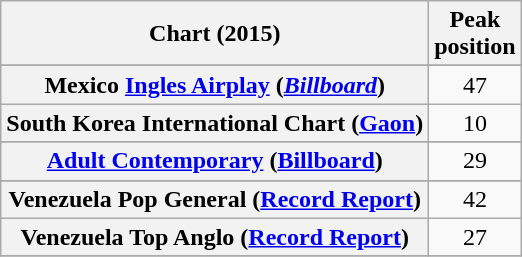<table class="wikitable sortable plainrowheaders" style="text-align:center;">
<tr>
<th>Chart (2015)</th>
<th>Peak<br>position</th>
</tr>
<tr>
</tr>
<tr>
</tr>
<tr>
</tr>
<tr>
</tr>
<tr>
</tr>
<tr>
<th scope="row">Mexico <a href='#'>Ingles Airplay</a> (<a href='#'><em>Billboard</em></a>)</th>
<td>47</td>
</tr>
<tr>
<th scope="row">South Korea International Chart (<a href='#'>Gaon</a>)</th>
<td style="text-align:center;">10</td>
</tr>
<tr>
</tr>
<tr>
<th scope="row"><a href='#'>Adult Contemporary</a> (<a href='#'>Billboard</a>)</th>
<td>29</td>
</tr>
<tr>
</tr>
<tr>
</tr>
<tr>
<th scope="row">Venezuela Pop General (<a href='#'>Record Report</a>)</th>
<td>42</td>
</tr>
<tr>
<th scope="row">Venezuela Top Anglo (<a href='#'>Record Report</a>)</th>
<td>27</td>
</tr>
<tr>
</tr>
</table>
